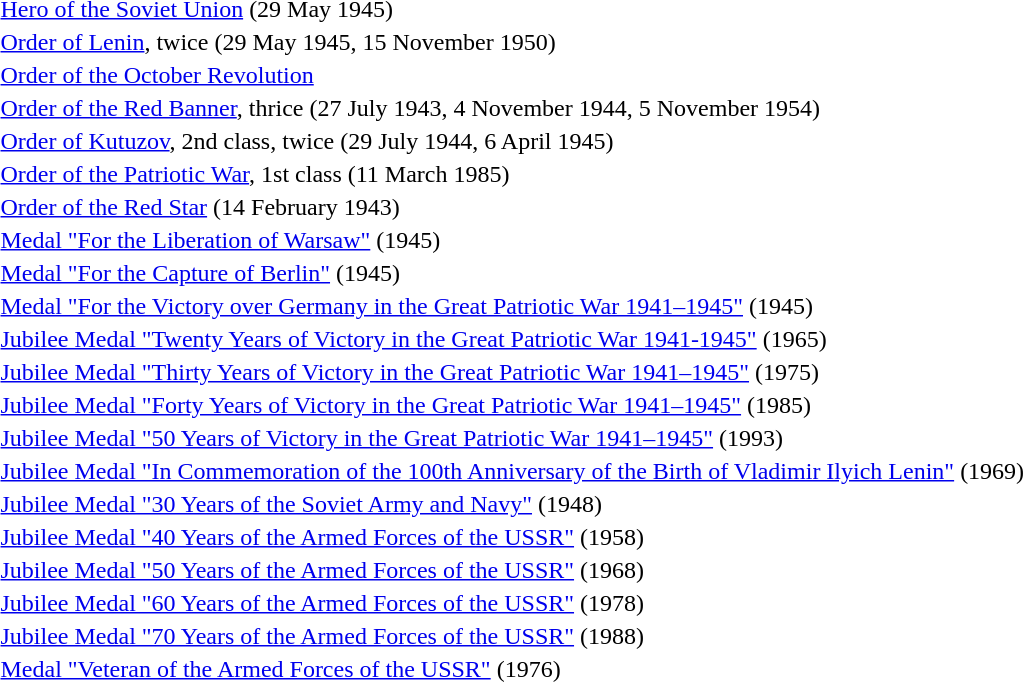<table>
<tr>
<td></td>
<td><a href='#'>Hero of the Soviet Union</a> (29 May 1945)</td>
</tr>
<tr>
<td></td>
<td><a href='#'>Order of Lenin</a>, twice (29 May 1945, 15 November 1950)</td>
</tr>
<tr>
<td></td>
<td><a href='#'>Order of the October Revolution</a></td>
</tr>
<tr>
<td></td>
<td><a href='#'>Order of the Red Banner</a>, thrice (27 July 1943, 4 November 1944, 5 November 1954)</td>
</tr>
<tr>
<td></td>
<td><a href='#'>Order of Kutuzov</a>, 2nd class, twice (29 July 1944, 6 April 1945)</td>
</tr>
<tr>
<td></td>
<td><a href='#'>Order of the Patriotic War</a>, 1st class (11 March 1985)</td>
</tr>
<tr>
<td></td>
<td><a href='#'>Order of the Red Star</a> (14 February 1943)</td>
</tr>
<tr>
<td></td>
<td><a href='#'>Medal "For the Liberation of Warsaw"</a> (1945)</td>
</tr>
<tr>
<td></td>
<td><a href='#'>Medal "For the Capture of Berlin"</a> (1945)</td>
</tr>
<tr>
<td></td>
<td><a href='#'>Medal "For the Victory over Germany in the Great Patriotic War 1941–1945"</a> (1945)</td>
</tr>
<tr>
<td></td>
<td><a href='#'>Jubilee Medal "Twenty Years of Victory in the Great Patriotic War 1941-1945"</a> (1965)</td>
</tr>
<tr>
<td></td>
<td><a href='#'>Jubilee Medal "Thirty Years of Victory in the Great Patriotic War 1941–1945"</a> (1975)</td>
</tr>
<tr>
<td></td>
<td><a href='#'>Jubilee Medal "Forty Years of Victory in the Great Patriotic War 1941–1945"</a> (1985)</td>
</tr>
<tr>
<td></td>
<td><a href='#'>Jubilee Medal "50 Years of Victory in the Great Patriotic War 1941–1945"</a> (1993)</td>
</tr>
<tr>
<td></td>
<td><a href='#'>Jubilee Medal "In Commemoration of the 100th Anniversary of the Birth of Vladimir Ilyich Lenin"</a> (1969)</td>
</tr>
<tr>
<td></td>
<td><a href='#'>Jubilee Medal "30 Years of the Soviet Army and Navy"</a> (1948)</td>
</tr>
<tr>
<td></td>
<td><a href='#'>Jubilee Medal "40 Years of the Armed Forces of the USSR"</a> (1958)</td>
</tr>
<tr>
<td></td>
<td><a href='#'>Jubilee Medal "50 Years of the Armed Forces of the USSR"</a> (1968)</td>
</tr>
<tr>
<td></td>
<td><a href='#'>Jubilee Medal "60 Years of the Armed Forces of the USSR"</a> (1978)</td>
</tr>
<tr>
<td></td>
<td><a href='#'>Jubilee Medal "70 Years of the Armed Forces of the USSR"</a> (1988)</td>
</tr>
<tr>
<td></td>
<td><a href='#'>Medal "Veteran of the Armed Forces of the USSR"</a> (1976)</td>
</tr>
<tr>
</tr>
</table>
